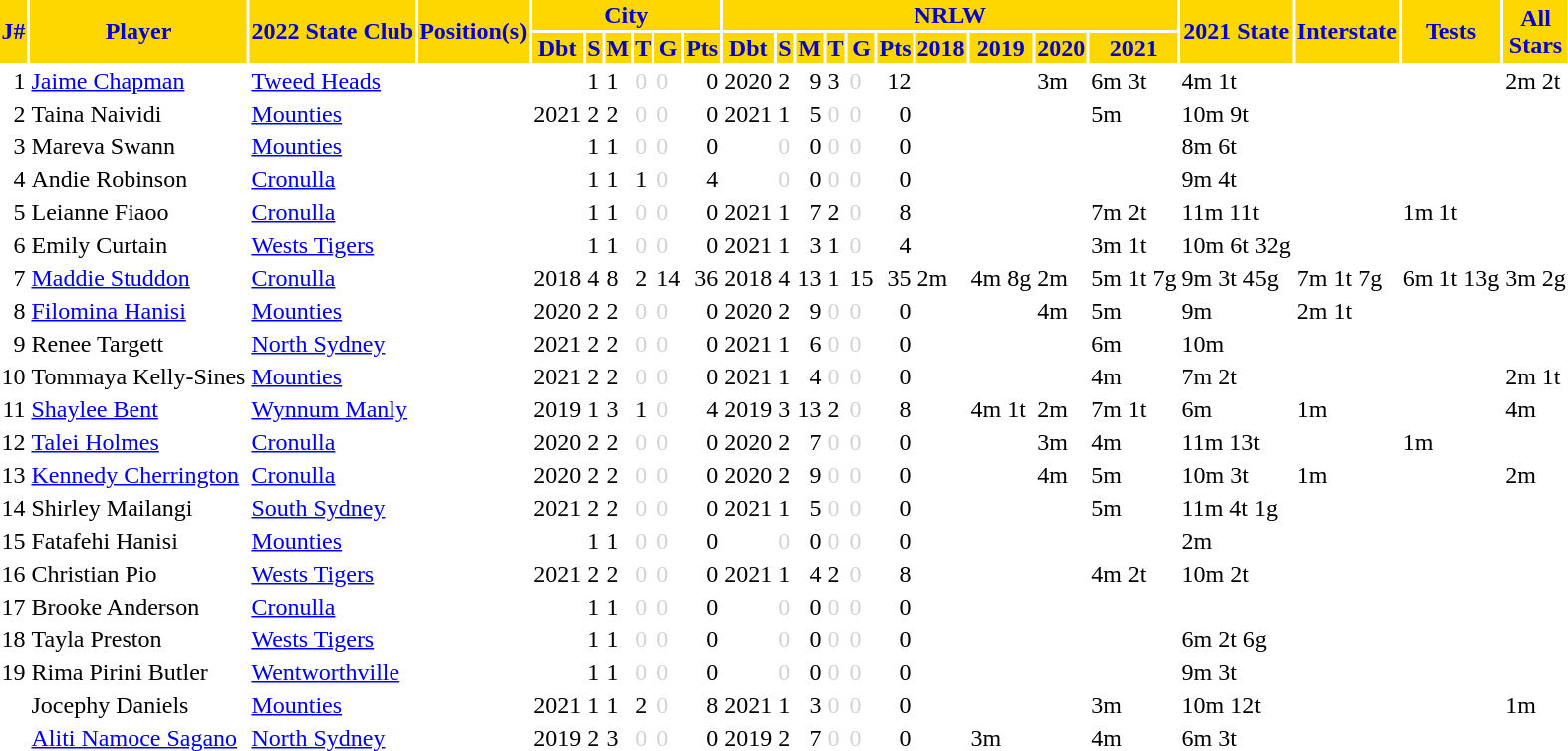<table>
<tr style="background:gold; color:#0000cd;">
<th rowspan=2>J#</th>
<th rowspan=2>Player</th>
<th rowspan=2>2022 State Club</th>
<th rowspan=2>Position(s)</th>
<th colspan=6>City</th>
<th colspan=10>NRLW</th>
<th rowspan=2>2021 State</th>
<th rowspan=2>Interstate</th>
<th rowspan=2>Tests</th>
<th rowspan=2>All <br> Stars</th>
</tr>
<tr style="background:gold; color:#0000cd;">
<th>Dbt</th>
<th>S</th>
<th>M</th>
<th>T</th>
<th>G</th>
<th>Pts</th>
<th>Dbt</th>
<th>S</th>
<th>M</th>
<th>T</th>
<th>G</th>
<th>Pts</th>
<th>2018</th>
<th>2019</th>
<th>2020</th>
<th>2021</th>
</tr>
<tr>
<td align=right>1</td>
<td align=left><a href='#'>Jaime Chapman</a></td>
<td align=left> <a href='#'>Tweed Heads</a></td>
<td></td>
<td></td>
<td>1</td>
<td>1</td>
<td style="color:lightgray">0</td>
<td style="color:lightgray">0</td>
<td align=right>0</td>
<td>2020</td>
<td>2</td>
<td align=right>9</td>
<td>3</td>
<td style="color:lightgray">0</td>
<td align=right>12</td>
<td></td>
<td></td>
<td align=left> 3m</td>
<td align=left> 6m 3t</td>
<td align=left> 4m 1t</td>
<td></td>
<td></td>
<td align=left> 2m 2t</td>
</tr>
<tr>
<td align=right>2</td>
<td align=left>Taina Naividi</td>
<td align=left> <a href='#'>Mounties</a></td>
<td></td>
<td>2021</td>
<td>2</td>
<td>2</td>
<td style="color:lightgray">0</td>
<td style="color:lightgray">0</td>
<td align=right>0</td>
<td>2021</td>
<td>1</td>
<td align=right>5</td>
<td style="color:lightgray">0</td>
<td style="color:lightgray">0</td>
<td align=right>0</td>
<td></td>
<td></td>
<td></td>
<td align=left> 5m</td>
<td align=left> 10m 9t</td>
<td></td>
<td></td>
<td></td>
</tr>
<tr>
<td align=right>3</td>
<td align=left>Mareva Swann</td>
<td align=left> <a href='#'>Mounties</a></td>
<td></td>
<td></td>
<td>1</td>
<td>1</td>
<td style="color:lightgray">0</td>
<td style="color:lightgray">0</td>
<td align=right>0</td>
<td></td>
<td style="color:lightgray">0</td>
<td align=right>0</td>
<td style="color:lightgray">0</td>
<td style="color:lightgray">0</td>
<td align=right>0</td>
<td></td>
<td></td>
<td></td>
<td></td>
<td align=left> 8m 6t</td>
<td></td>
<td></td>
<td></td>
</tr>
<tr>
<td align=right>4</td>
<td align=left>Andie Robinson</td>
<td align=left> <a href='#'>Cronulla</a></td>
<td></td>
<td></td>
<td>1</td>
<td>1</td>
<td>1</td>
<td style="color:lightgray">0</td>
<td align=right>4</td>
<td></td>
<td style="color:lightgray">0</td>
<td align=right>0</td>
<td style="color:lightgray">0</td>
<td style="color:lightgray">0</td>
<td align=right>0</td>
<td></td>
<td></td>
<td></td>
<td></td>
<td align=left> 9m 4t</td>
<td></td>
<td></td>
<td></td>
</tr>
<tr>
<td align=right>5</td>
<td align=left>Leianne Fiaoo</td>
<td align=left> <a href='#'>Cronulla</a></td>
<td></td>
<td></td>
<td>1</td>
<td>1</td>
<td style="color:lightgray">0</td>
<td style="color:lightgray">0</td>
<td align=right>0</td>
<td>2021</td>
<td>1</td>
<td align=right>7</td>
<td>2</td>
<td style="color:lightgray">0</td>
<td align=right>8</td>
<td></td>
<td></td>
<td></td>
<td align=left> 7m 2t</td>
<td align=left> 11m 11t</td>
<td></td>
<td align=left> 1m 1t</td>
<td></td>
</tr>
<tr>
<td align=right>6</td>
<td align=left>Emily Curtain</td>
<td align=left> <a href='#'>Wests Tigers</a></td>
<td></td>
<td></td>
<td>1</td>
<td>1</td>
<td style="color:lightgray">0</td>
<td style="color:lightgray">0</td>
<td align=right>0</td>
<td>2021</td>
<td>1</td>
<td align=right>3</td>
<td>1</td>
<td style="color:lightgray">0</td>
<td align=right>4</td>
<td></td>
<td></td>
<td></td>
<td align=left> 3m 1t</td>
<td align=left> 10m 6t 32g</td>
<td></td>
<td></td>
<td></td>
</tr>
<tr>
<td align=right>7</td>
<td align=left><a href='#'>Maddie Studdon</a></td>
<td align=left> <a href='#'>Cronulla</a></td>
<td></td>
<td>2018</td>
<td>4</td>
<td>8</td>
<td>2</td>
<td>14</td>
<td align=right>36</td>
<td>2018</td>
<td>4</td>
<td align=right>13</td>
<td>1</td>
<td>15</td>
<td align=right>35</td>
<td align=left> 2m</td>
<td align=left> 4m 8g</td>
<td align=left> 2m</td>
<td align=left> 5m 1t 7g</td>
<td align=left> 9m 3t 45g</td>
<td align=left> 7m 1t 7g</td>
<td align=left> 6m 1t 13g</td>
<td align=left> 3m 2g</td>
</tr>
<tr>
<td align=right>8</td>
<td align=left><a href='#'>Filomina Hanisi</a></td>
<td align=left> <a href='#'>Mounties</a></td>
<td></td>
<td>2020</td>
<td>2</td>
<td>2</td>
<td style="color:lightgray">0</td>
<td style="color:lightgray">0</td>
<td align=right>0</td>
<td>2020</td>
<td>2</td>
<td align=right>9</td>
<td style="color:lightgray">0</td>
<td style="color:lightgray">0</td>
<td align=right>0</td>
<td></td>
<td></td>
<td align=left> 4m</td>
<td align=left> 5m</td>
<td align=left> 9m</td>
<td align=left> 2m 1t</td>
<td></td>
<td></td>
</tr>
<tr>
<td align=right>9</td>
<td align=left>Renee Targett</td>
<td align=left> <a href='#'>North Sydney</a></td>
<td></td>
<td>2021</td>
<td>2</td>
<td>2</td>
<td style="color:lightgray">0</td>
<td style="color:lightgray">0</td>
<td align=right>0</td>
<td>2021</td>
<td>1</td>
<td align=right>6</td>
<td style="color:lightgray">0</td>
<td style="color:lightgray">0</td>
<td align=right>0</td>
<td></td>
<td></td>
<td></td>
<td align=left> 6m</td>
<td align=left> 10m</td>
<td></td>
<td></td>
<td></td>
</tr>
<tr>
<td align=right>10</td>
<td align=left>Tommaya Kelly-Sines</td>
<td align=left> <a href='#'>Mounties</a></td>
<td></td>
<td>2021</td>
<td>2</td>
<td>2</td>
<td style="color:lightgray">0</td>
<td style="color:lightgray">0</td>
<td align=right>0</td>
<td>2021</td>
<td>1</td>
<td align=right>4</td>
<td style="color:lightgray">0</td>
<td style="color:lightgray">0</td>
<td align=right>0</td>
<td></td>
<td></td>
<td></td>
<td align=left> 4m</td>
<td align=left> 7m 2t</td>
<td></td>
<td></td>
<td align=left> 2m 1t</td>
</tr>
<tr>
<td align=right>11</td>
<td align=left><a href='#'>Shaylee Bent</a></td>
<td align=left> <a href='#'>Wynnum Manly</a></td>
<td></td>
<td>2019</td>
<td>1</td>
<td>3</td>
<td>1</td>
<td style="color:lightgray">0</td>
<td align=right>4</td>
<td>2019</td>
<td>3</td>
<td align=right>13</td>
<td>2</td>
<td style="color:lightgray">0</td>
<td align=right>8</td>
<td></td>
<td align=left> 4m 1t</td>
<td align=left> 2m</td>
<td align=left> 7m 1t</td>
<td align=left> 6m</td>
<td align=left> 1m</td>
<td></td>
<td align=left> 4m</td>
</tr>
<tr>
<td align=right>12</td>
<td align=left><a href='#'>Talei Holmes</a></td>
<td align=left> <a href='#'>Cronulla</a></td>
<td></td>
<td>2020</td>
<td>2</td>
<td>2</td>
<td style="color:lightgray">0</td>
<td style="color:lightgray">0</td>
<td align=right>0</td>
<td>2020</td>
<td>2</td>
<td align=right>7</td>
<td style="color:lightgray">0</td>
<td style="color:lightgray">0</td>
<td align=right>0</td>
<td></td>
<td></td>
<td align=left> 3m</td>
<td align=left> 4m</td>
<td align=left> 11m 13t</td>
<td></td>
<td align=left> 1m</td>
<td></td>
</tr>
<tr>
<td align=right>13</td>
<td align=left><a href='#'>Kennedy Cherrington</a></td>
<td align=left> <a href='#'>Cronulla</a></td>
<td></td>
<td>2020</td>
<td>2</td>
<td>2</td>
<td style="color:lightgray">0</td>
<td style="color:lightgray">0</td>
<td align=right>0</td>
<td>2020</td>
<td>2</td>
<td align=right>9</td>
<td style="color:lightgray">0</td>
<td style="color:lightgray">0</td>
<td align=right>0</td>
<td></td>
<td></td>
<td align=left> 4m</td>
<td align=left> 5m</td>
<td align=left> 10m 3t</td>
<td align=left> 1m</td>
<td></td>
<td align=left> 2m</td>
</tr>
<tr>
<td align=right>14</td>
<td align=left>Shirley Mailangi</td>
<td align=left> <a href='#'>South Sydney</a></td>
<td></td>
<td>2021</td>
<td>2</td>
<td>2</td>
<td style="color:lightgray">0</td>
<td style="color:lightgray">0</td>
<td align=right>0</td>
<td>2021</td>
<td>1</td>
<td align=right>5</td>
<td style="color:lightgray">0</td>
<td style="color:lightgray">0</td>
<td align=right>0</td>
<td></td>
<td></td>
<td></td>
<td align=left> 5m</td>
<td align=left> 11m 4t 1g</td>
<td></td>
<td></td>
<td></td>
</tr>
<tr>
<td align=right>15</td>
<td align=left>Fatafehi Hanisi</td>
<td align=left> <a href='#'>Mounties</a></td>
<td></td>
<td></td>
<td>1</td>
<td>1</td>
<td style="color:lightgray">0</td>
<td style="color:lightgray">0</td>
<td align=right>0</td>
<td></td>
<td style="color:lightgray">0</td>
<td align=right>0</td>
<td style="color:lightgray">0</td>
<td style="color:lightgray">0</td>
<td align=right>0</td>
<td></td>
<td></td>
<td></td>
<td></td>
<td align=left> 2m</td>
<td></td>
<td></td>
<td></td>
</tr>
<tr>
<td align=right>16</td>
<td align=left>Christian Pio</td>
<td align=left> <a href='#'>Wests Tigers</a></td>
<td></td>
<td>2021</td>
<td>2</td>
<td>2</td>
<td style="color:lightgray">0</td>
<td style="color:lightgray">0</td>
<td align=right>0</td>
<td>2021</td>
<td>1</td>
<td align=right>4</td>
<td>2</td>
<td style="color:lightgray">0</td>
<td align=right>8</td>
<td></td>
<td></td>
<td></td>
<td align=left> 4m 2t</td>
<td align=left> 10m 2t</td>
<td></td>
<td></td>
<td></td>
</tr>
<tr>
<td align=right>17</td>
<td align=left>Brooke Anderson</td>
<td align=left> <a href='#'>Cronulla</a></td>
<td></td>
<td></td>
<td>1</td>
<td>1</td>
<td style="color:lightgray">0</td>
<td style="color:lightgray">0</td>
<td align=right>0</td>
<td></td>
<td style="color:lightgray">0</td>
<td align=right>0</td>
<td style="color:lightgray">0</td>
<td style="color:lightgray">0</td>
<td align=right>0</td>
<td></td>
<td></td>
<td></td>
<td></td>
<td></td>
<td></td>
<td></td>
<td></td>
</tr>
<tr>
<td align=right>18</td>
<td align=left>Tayla Preston</td>
<td align=left> <a href='#'>Wests Tigers</a></td>
<td></td>
<td></td>
<td>1</td>
<td>1</td>
<td style="color:lightgray">0</td>
<td style="color:lightgray">0</td>
<td align=right>0</td>
<td></td>
<td style="color:lightgray">0</td>
<td align=right>0</td>
<td style="color:lightgray">0</td>
<td style="color:lightgray">0</td>
<td align=right>0</td>
<td></td>
<td></td>
<td></td>
<td></td>
<td align=left> 6m 2t 6g</td>
<td></td>
<td></td>
<td></td>
</tr>
<tr>
<td align=right>19</td>
<td align=left>Rima Pirini Butler</td>
<td align=left> <a href='#'>Wentworthville</a></td>
<td></td>
<td></td>
<td>1</td>
<td>1</td>
<td style="color:lightgray">0</td>
<td style="color:lightgray">0</td>
<td align=right>0</td>
<td></td>
<td style="color:lightgray">0</td>
<td align=right>0</td>
<td style="color:lightgray">0</td>
<td style="color:lightgray">0</td>
<td align=right>0</td>
<td></td>
<td></td>
<td></td>
<td></td>
<td align=left> 9m 3t</td>
<td></td>
<td></td>
<td></td>
</tr>
<tr>
<td align=right></td>
<td align=left>Jocephy Daniels</td>
<td align=left> <a href='#'>Mounties</a></td>
<td></td>
<td>2021</td>
<td>1</td>
<td>1</td>
<td>2</td>
<td style="color:lightgray">0</td>
<td align=right>8</td>
<td>2021</td>
<td>1</td>
<td align=right>3</td>
<td style="color:lightgray">0</td>
<td style="color:lightgray">0</td>
<td align=right>0</td>
<td></td>
<td></td>
<td></td>
<td align=left> 3m</td>
<td align=left> 10m 12t</td>
<td></td>
<td></td>
<td align=left> 1m</td>
</tr>
<tr>
<td align=right></td>
<td align=left><a href='#'>Aliti Namoce Sagano</a></td>
<td align=left> <a href='#'>North Sydney</a></td>
<td></td>
<td>2019</td>
<td>2</td>
<td>3</td>
<td style="color:lightgray">0</td>
<td style="color:lightgray">0</td>
<td align=right>0</td>
<td>2019</td>
<td>2</td>
<td align=right>7</td>
<td style="color:lightgray">0</td>
<td style="color:lightgray">0</td>
<td align=right>0</td>
<td></td>
<td align=left> 3m</td>
<td></td>
<td align=left> 4m</td>
<td align=left> 6m 3t</td>
<td></td>
<td></td>
<td></td>
</tr>
</table>
